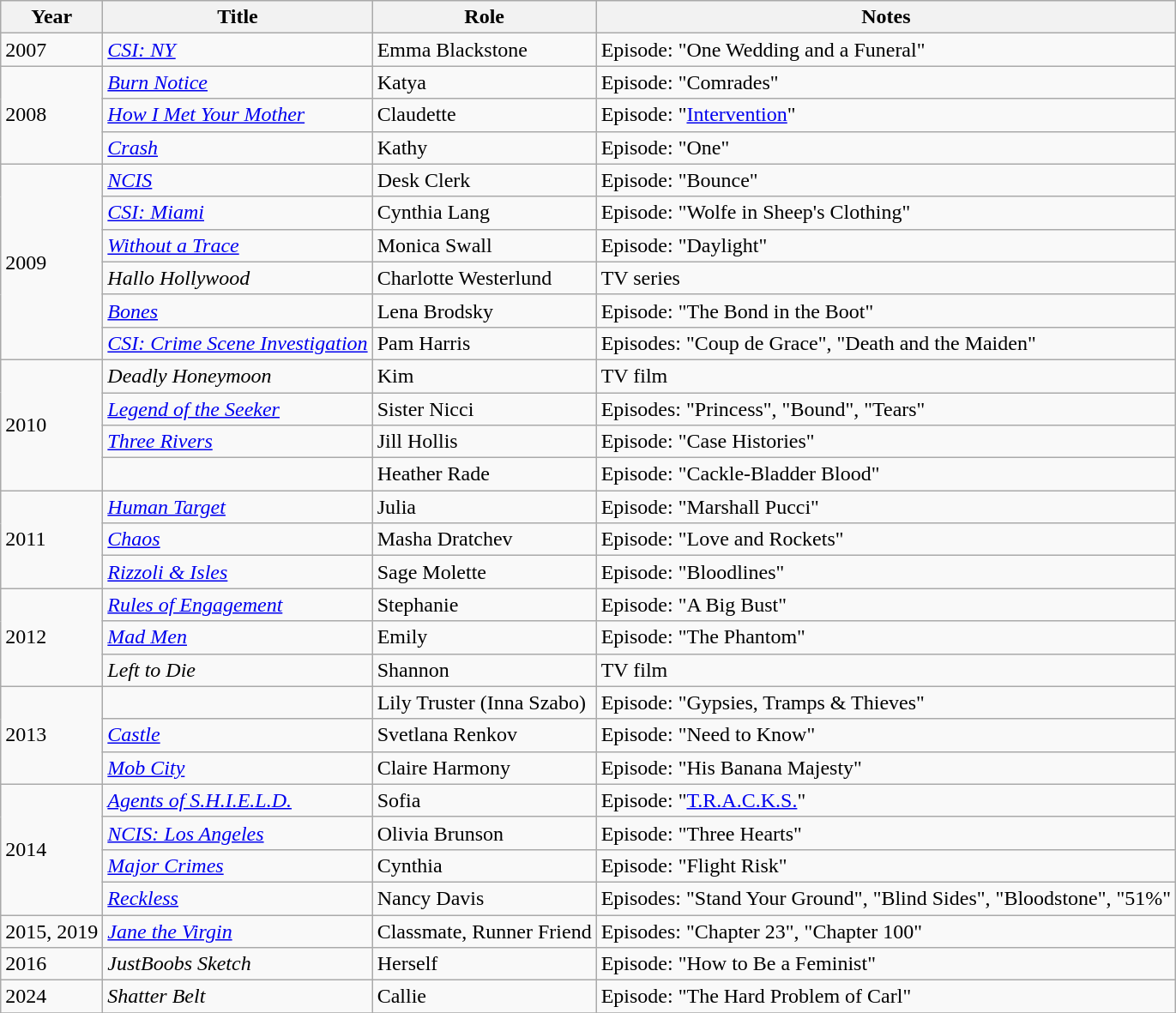<table class="wikitable sortable">
<tr>
<th>Year</th>
<th>Title</th>
<th>Role</th>
<th class="unsortable">Notes</th>
</tr>
<tr>
<td>2007</td>
<td><em><a href='#'>CSI: NY</a></em></td>
<td>Emma Blackstone</td>
<td>Episode: "One Wedding and a Funeral"</td>
</tr>
<tr>
<td rowspan="3">2008</td>
<td><em><a href='#'>Burn Notice</a></em></td>
<td>Katya</td>
<td>Episode: "Comrades"</td>
</tr>
<tr>
<td><em><a href='#'>How I Met Your Mother</a></em></td>
<td>Claudette</td>
<td>Episode: "<a href='#'>Intervention</a>"</td>
</tr>
<tr>
<td><em><a href='#'>Crash</a></em></td>
<td>Kathy</td>
<td>Episode: "One"</td>
</tr>
<tr>
<td rowspan="6">2009</td>
<td><em><a href='#'>NCIS</a></em></td>
<td>Desk Clerk</td>
<td>Episode: "Bounce"</td>
</tr>
<tr>
<td><em><a href='#'>CSI: Miami</a></em></td>
<td>Cynthia Lang</td>
<td>Episode: "Wolfe in Sheep's Clothing"</td>
</tr>
<tr>
<td><em><a href='#'>Without a Trace</a></em></td>
<td>Monica Swall</td>
<td>Episode: "Daylight"</td>
</tr>
<tr>
<td><em>Hallo Hollywood</em></td>
<td>Charlotte Westerlund</td>
<td>TV series</td>
</tr>
<tr>
<td><em><a href='#'>Bones</a></em></td>
<td>Lena Brodsky</td>
<td>Episode: "The Bond in the Boot"</td>
</tr>
<tr>
<td><em><a href='#'>CSI: Crime Scene Investigation</a></em></td>
<td>Pam Harris</td>
<td>Episodes: "Coup de Grace", "Death and the Maiden"</td>
</tr>
<tr>
<td rowspan="4">2010</td>
<td><em>Deadly Honeymoon</em></td>
<td>Kim</td>
<td>TV film</td>
</tr>
<tr>
<td><em><a href='#'>Legend of the Seeker</a></em></td>
<td>Sister Nicci</td>
<td>Episodes: "Princess", "Bound", "Tears"</td>
</tr>
<tr>
<td><em><a href='#'>Three Rivers</a></em></td>
<td>Jill Hollis</td>
<td>Episode: "Case Histories"</td>
</tr>
<tr>
<td><em></em></td>
<td>Heather Rade</td>
<td>Episode: "Cackle-Bladder Blood"</td>
</tr>
<tr>
<td rowspan="3">2011</td>
<td><em><a href='#'>Human Target</a></em></td>
<td>Julia</td>
<td>Episode: "Marshall Pucci"</td>
</tr>
<tr>
<td><em><a href='#'>Chaos</a></em></td>
<td>Masha Dratchev</td>
<td>Episode: "Love and Rockets"</td>
</tr>
<tr>
<td><em><a href='#'>Rizzoli & Isles</a></em></td>
<td>Sage Molette</td>
<td>Episode: "Bloodlines"</td>
</tr>
<tr>
<td rowspan="3">2012</td>
<td><em><a href='#'>Rules of Engagement</a></em></td>
<td>Stephanie</td>
<td>Episode: "A Big Bust"</td>
</tr>
<tr>
<td><em><a href='#'>Mad Men</a></em></td>
<td>Emily</td>
<td>Episode: "The Phantom"</td>
</tr>
<tr>
<td><em>Left to Die</em></td>
<td>Shannon</td>
<td>TV film</td>
</tr>
<tr>
<td rowspan="3">2013</td>
<td><em></em></td>
<td>Lily Truster (Inna Szabo)</td>
<td>Episode: "Gypsies, Tramps & Thieves"</td>
</tr>
<tr>
<td><em><a href='#'>Castle</a></em></td>
<td>Svetlana Renkov</td>
<td>Episode: "Need to Know"</td>
</tr>
<tr>
<td><em><a href='#'>Mob City</a></em></td>
<td>Claire Harmony</td>
<td>Episode: "His Banana Majesty"</td>
</tr>
<tr>
<td rowspan="4">2014</td>
<td><em><a href='#'>Agents of S.H.I.E.L.D.</a></em></td>
<td>Sofia</td>
<td>Episode: "<a href='#'>T.R.A.C.K.S.</a>"</td>
</tr>
<tr>
<td><em><a href='#'>NCIS: Los Angeles</a></em></td>
<td>Olivia Brunson</td>
<td>Episode: "Three Hearts"</td>
</tr>
<tr>
<td><em><a href='#'>Major Crimes</a></em></td>
<td>Cynthia</td>
<td>Episode: "Flight Risk"</td>
</tr>
<tr>
<td><em><a href='#'>Reckless</a></em></td>
<td>Nancy Davis</td>
<td>Episodes: "Stand Your Ground", "Blind Sides", "Bloodstone", "51%"</td>
</tr>
<tr>
<td>2015, 2019</td>
<td><em><a href='#'>Jane the Virgin</a></em></td>
<td>Classmate, Runner Friend</td>
<td>Episodes: "Chapter 23", "Chapter 100"</td>
</tr>
<tr>
<td>2016</td>
<td><em>JustBoobs Sketch</em></td>
<td>Herself</td>
<td>Episode: "How to Be a Feminist"</td>
</tr>
<tr>
<td>2024</td>
<td><em>Shatter Belt</em></td>
<td>Callie</td>
<td>Episode: "The Hard Problem of Carl"</td>
</tr>
<tr>
</tr>
</table>
